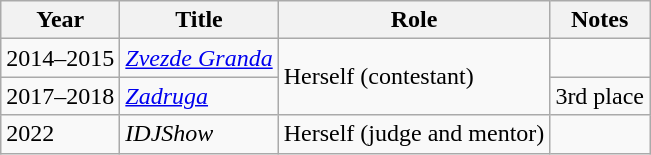<table class="wikitable">
<tr>
<th>Year</th>
<th>Title</th>
<th>Role</th>
<th>Notes</th>
</tr>
<tr>
<td>2014–2015</td>
<td><em><a href='#'>Zvezde Granda</a></em></td>
<td rowspan="2">Herself (contestant)</td>
<td></td>
</tr>
<tr>
<td>2017–2018</td>
<td><em><a href='#'>Zadruga</a></em></td>
<td>3rd place</td>
</tr>
<tr>
<td>2022</td>
<td><em>IDJShow</em></td>
<td>Herself (judge and mentor)</td>
<td></td>
</tr>
</table>
